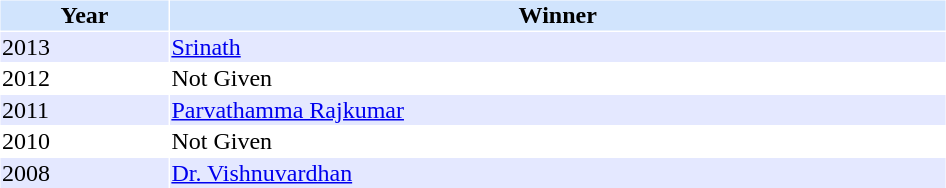<table cellspacing="1" cellpadding="1" border="0" width="50%">
<tr bgcolor="#d1e4fd">
<th>Year</th>
<th>Winner</th>
</tr>
<tr bgcolor="#e4e8ff">
<td>2013</td>
<td><a href='#'>Srinath</a></td>
</tr>
<tr>
<td>2012</td>
<td>Not Given</td>
</tr>
<tr bgcolor="#e4e8ff">
<td>2011</td>
<td><a href='#'>Parvathamma Rajkumar</a></td>
</tr>
<tr>
<td>2010</td>
<td>Not Given</td>
</tr>
<tr bgcolor="#e4e8ff">
<td>2008</td>
<td><a href='#'>Dr. Vishnuvardhan</a></td>
</tr>
</table>
